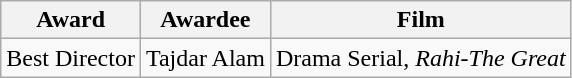<table class="wikitable">
<tr>
<th>Award</th>
<th>Awardee</th>
<th>Film</th>
</tr>
<tr>
<td>Best Director</td>
<td>Tajdar Alam</td>
<td>Drama Serial, <em>Rahi-The Great</em></td>
</tr>
</table>
